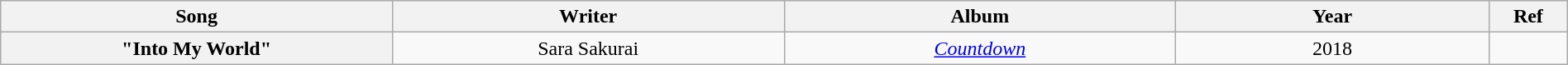<table class="wikitable" style="text-align:center; width:100%">
<tr>
<th style="width:25%">Song</th>
<th style="width:25%">Writer</th>
<th style="width:25%">Album</th>
<th style="width:20%">Year</th>
<th style="width:5%">Ref</th>
</tr>
<tr>
<th scope="row">"Into My World"</th>
<td>Sara Sakurai</td>
<td><a href='#'><em>Countdown</em></a></td>
<td>2018</td>
<td></td>
</tr>
</table>
